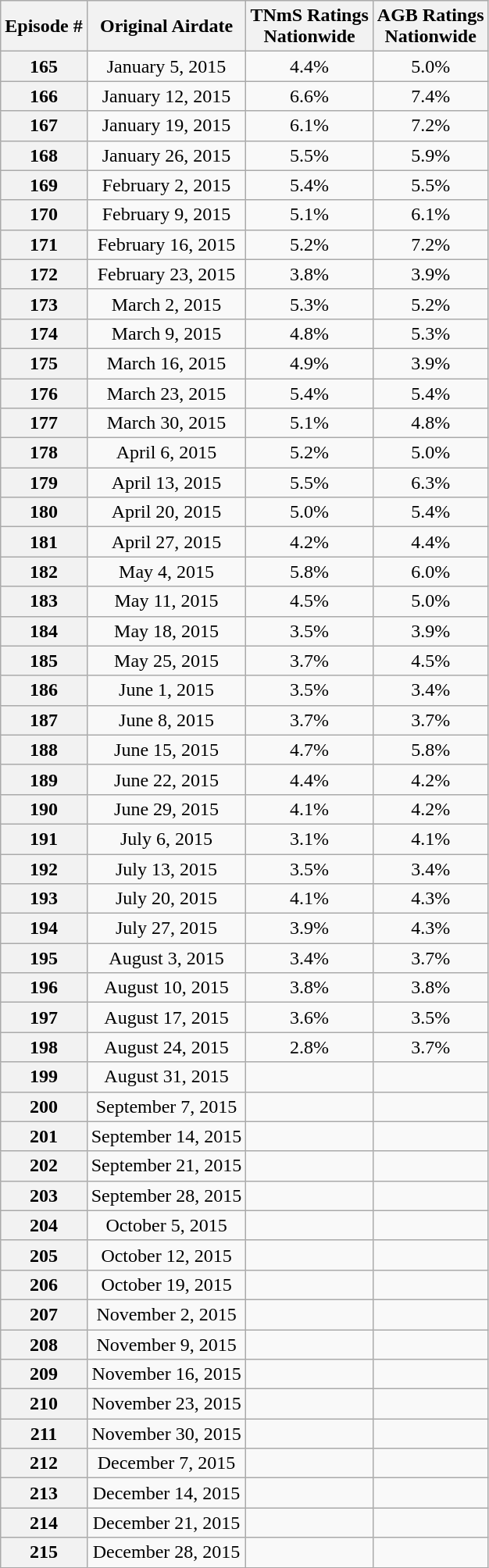<table class="wikitable" style="text-align:center;">
<tr>
<th>Episode #</th>
<th>Original Airdate</th>
<th>TNmS Ratings<br>Nationwide</th>
<th>AGB Ratings<br>Nationwide</th>
</tr>
<tr>
<th>165</th>
<td>January 5, 2015</td>
<td>4.4%</td>
<td>5.0%</td>
</tr>
<tr>
<th>166</th>
<td>January 12, 2015</td>
<td>6.6%</td>
<td>7.4%</td>
</tr>
<tr>
<th>167</th>
<td>January 19, 2015</td>
<td>6.1%</td>
<td>7.2%</td>
</tr>
<tr>
<th>168</th>
<td>January 26, 2015</td>
<td>5.5%</td>
<td>5.9%</td>
</tr>
<tr>
<th>169</th>
<td>February 2, 2015</td>
<td>5.4%</td>
<td>5.5%</td>
</tr>
<tr>
<th>170</th>
<td>February 9, 2015</td>
<td>5.1%</td>
<td>6.1%</td>
</tr>
<tr>
<th>171</th>
<td>February 16, 2015</td>
<td>5.2%</td>
<td>7.2%</td>
</tr>
<tr>
<th>172</th>
<td>February 23, 2015</td>
<td>3.8%</td>
<td>3.9%</td>
</tr>
<tr>
<th>173</th>
<td>March 2, 2015</td>
<td>5.3%</td>
<td>5.2%</td>
</tr>
<tr>
<th>174</th>
<td>March 9, 2015</td>
<td>4.8%</td>
<td>5.3%</td>
</tr>
<tr>
<th>175</th>
<td>March 16, 2015</td>
<td>4.9%</td>
<td>3.9%</td>
</tr>
<tr>
<th>176</th>
<td>March 23, 2015</td>
<td>5.4%</td>
<td>5.4%</td>
</tr>
<tr>
<th>177</th>
<td>March 30, 2015</td>
<td>5.1%</td>
<td>4.8%</td>
</tr>
<tr>
<th>178</th>
<td>April 6, 2015</td>
<td>5.2%</td>
<td>5.0%</td>
</tr>
<tr>
<th>179</th>
<td>April 13, 2015</td>
<td>5.5%</td>
<td>6.3%</td>
</tr>
<tr>
<th>180</th>
<td>April 20, 2015</td>
<td>5.0%</td>
<td>5.4%</td>
</tr>
<tr>
<th>181</th>
<td>April 27, 2015</td>
<td>4.2%</td>
<td>4.4%</td>
</tr>
<tr>
<th>182</th>
<td>May 4, 2015</td>
<td>5.8%</td>
<td>6.0%</td>
</tr>
<tr>
<th>183</th>
<td>May 11, 2015</td>
<td>4.5%</td>
<td>5.0%</td>
</tr>
<tr>
<th>184</th>
<td>May 18, 2015</td>
<td>3.5%</td>
<td>3.9%</td>
</tr>
<tr>
<th>185</th>
<td>May 25, 2015</td>
<td>3.7%</td>
<td>4.5%</td>
</tr>
<tr>
<th>186</th>
<td>June 1, 2015</td>
<td>3.5%</td>
<td>3.4%</td>
</tr>
<tr>
<th>187</th>
<td>June 8, 2015</td>
<td>3.7%</td>
<td>3.7%</td>
</tr>
<tr>
<th>188</th>
<td>June 15, 2015</td>
<td>4.7%</td>
<td>5.8%</td>
</tr>
<tr>
<th>189</th>
<td>June 22, 2015</td>
<td>4.4%</td>
<td>4.2%</td>
</tr>
<tr>
<th>190</th>
<td>June 29, 2015</td>
<td>4.1%</td>
<td>4.2%</td>
</tr>
<tr>
<th>191</th>
<td>July 6, 2015</td>
<td>3.1%</td>
<td>4.1%</td>
</tr>
<tr>
<th>192</th>
<td>July 13, 2015</td>
<td>3.5%</td>
<td>3.4%</td>
</tr>
<tr>
<th>193</th>
<td>July 20, 2015</td>
<td>4.1%</td>
<td>4.3%</td>
</tr>
<tr>
<th>194</th>
<td>July 27, 2015</td>
<td>3.9%</td>
<td>4.3%</td>
</tr>
<tr>
<th>195</th>
<td>August 3, 2015</td>
<td>3.4%</td>
<td>3.7%</td>
</tr>
<tr>
<th>196</th>
<td>August 10, 2015</td>
<td>3.8%</td>
<td>3.8%</td>
</tr>
<tr>
<th>197</th>
<td>August 17, 2015</td>
<td>3.6%</td>
<td>3.5%</td>
</tr>
<tr>
<th>198</th>
<td>August 24, 2015</td>
<td>2.8%</td>
<td>3.7%</td>
</tr>
<tr>
<th>199</th>
<td>August 31, 2015</td>
<td></td>
<td></td>
</tr>
<tr>
<th>200</th>
<td>September 7, 2015</td>
<td></td>
<td></td>
</tr>
<tr>
<th>201</th>
<td>September 14, 2015</td>
<td></td>
<td></td>
</tr>
<tr>
<th>202</th>
<td>September 21, 2015</td>
<td></td>
<td></td>
</tr>
<tr>
<th>203</th>
<td>September 28, 2015</td>
<td></td>
<td></td>
</tr>
<tr>
<th>204</th>
<td>October 5, 2015</td>
<td></td>
<td></td>
</tr>
<tr>
<th>205</th>
<td>October 12, 2015</td>
<td></td>
<td></td>
</tr>
<tr>
<th>206</th>
<td>October 19, 2015</td>
<td></td>
<td></td>
</tr>
<tr>
<th>207</th>
<td>November 2, 2015</td>
<td></td>
<td></td>
</tr>
<tr>
<th>208</th>
<td>November 9, 2015</td>
<td></td>
<td></td>
</tr>
<tr>
<th>209</th>
<td>November 16, 2015</td>
<td></td>
<td></td>
</tr>
<tr>
<th>210</th>
<td>November 23, 2015</td>
<td></td>
<td></td>
</tr>
<tr>
<th>211</th>
<td>November 30, 2015</td>
<td></td>
<td></td>
</tr>
<tr>
<th>212</th>
<td>December 7, 2015</td>
<td></td>
<td></td>
</tr>
<tr>
<th>213</th>
<td>December 14, 2015</td>
<td></td>
<td></td>
</tr>
<tr>
<th>214</th>
<td>December 21, 2015</td>
<td></td>
<td></td>
</tr>
<tr>
<th>215</th>
<td>December 28, 2015</td>
<td></td>
<td></td>
</tr>
</table>
